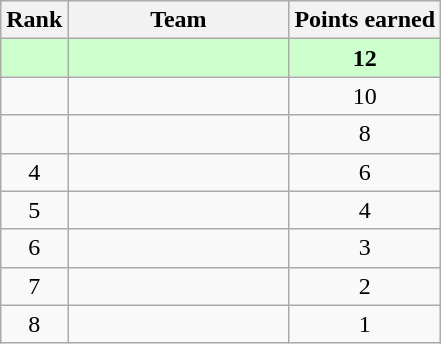<table class="wikitable" style="text-align: center; font-size: 100%;">
<tr>
<th>Rank</th>
<th width=140>Team</th>
<th>Points earned</th>
</tr>
<tr bgcolor="#ccffcc">
<td></td>
<td align=left><strong></strong></td>
<td><strong>12</strong></td>
</tr>
<tr>
<td></td>
<td align=left></td>
<td>10</td>
</tr>
<tr>
<td></td>
<td align=left></td>
<td>8</td>
</tr>
<tr>
<td>4</td>
<td align=left></td>
<td>6</td>
</tr>
<tr>
<td>5</td>
<td align=left></td>
<td>4</td>
</tr>
<tr>
<td>6</td>
<td align=left></td>
<td>3</td>
</tr>
<tr>
<td>7</td>
<td align=left></td>
<td>2</td>
</tr>
<tr>
<td>8</td>
<td align=left></td>
<td>1</td>
</tr>
</table>
